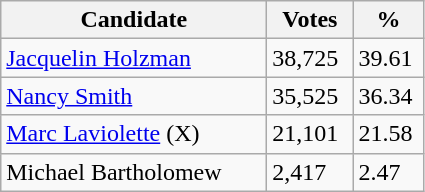<table class="wikitable">
<tr>
<th style="width: 170px">Candidate</th>
<th style="width: 50px">Votes</th>
<th style="width: 40px">%</th>
</tr>
<tr>
<td><a href='#'>Jacquelin Holzman</a></td>
<td>38,725</td>
<td>39.61</td>
</tr>
<tr>
<td><a href='#'>Nancy Smith</a></td>
<td>35,525</td>
<td>36.34</td>
</tr>
<tr>
<td><a href='#'>Marc Laviolette</a> (X)</td>
<td>21,101</td>
<td>21.58</td>
</tr>
<tr>
<td>Michael Bartholomew</td>
<td>2,417</td>
<td>2.47</td>
</tr>
</table>
